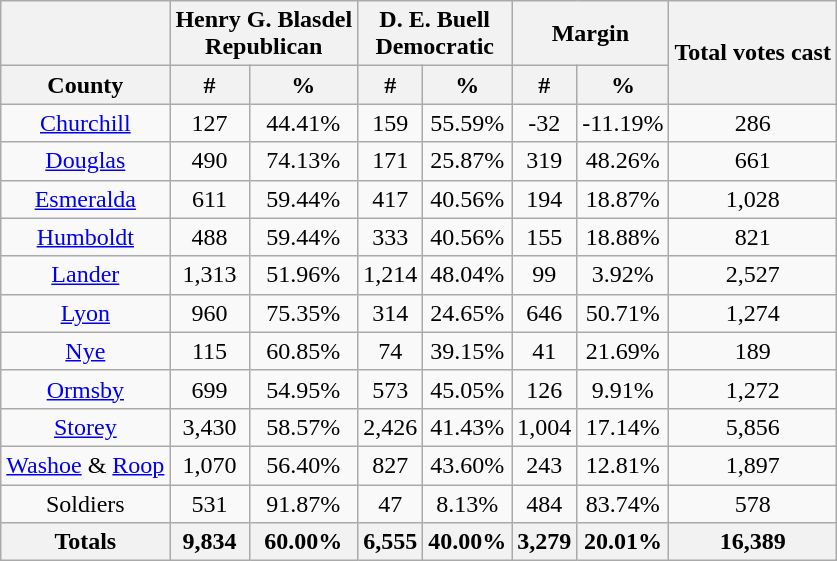<table class="wikitable sortable" style="text-align:center">
<tr>
<th colspan=1></th>
<th style="text-align:center;" colspan="2">Henry G. Blasdel<br>Republican</th>
<th style="text-align:center;" colspan="2">D. E. Buell<br>Democratic</th>
<th style="text-align:center;" colspan="2">Margin</th>
<th style="text-align:center;" rowspan="2">Total votes cast</th>
</tr>
<tr>
<th align=center>County</th>
<th style="text-align:center;" data-sort-type="number">#</th>
<th style="text-align:center;" data-sort-type="number">%</th>
<th style="text-align:center;" data-sort-type="number">#</th>
<th style="text-align:center;" data-sort-type="number">%</th>
<th style="text-align:center;" data-sort-type="number">#</th>
<th style="text-align:center;" data-sort-type="number">%</th>
</tr>
<tr style="text-align:center;">
<td><a href='#'>Churchill</a></td>
<td>127</td>
<td>44.41%</td>
<td>159</td>
<td>55.59%</td>
<td>-32</td>
<td>-11.19%</td>
<td>286</td>
</tr>
<tr style="text-align:center;">
<td><a href='#'>Douglas</a></td>
<td>490</td>
<td>74.13%</td>
<td>171</td>
<td>25.87%</td>
<td>319</td>
<td>48.26%</td>
<td>661</td>
</tr>
<tr style="text-align:center;">
<td><a href='#'>Esmeralda</a></td>
<td>611</td>
<td>59.44%</td>
<td>417</td>
<td>40.56%</td>
<td>194</td>
<td>18.87%</td>
<td>1,028</td>
</tr>
<tr style="text-align:center;">
<td><a href='#'>Humboldt</a></td>
<td>488</td>
<td>59.44%</td>
<td>333</td>
<td>40.56%</td>
<td>155</td>
<td>18.88%</td>
<td>821</td>
</tr>
<tr style="text-align:center;">
<td><a href='#'>Lander</a></td>
<td>1,313</td>
<td>51.96%</td>
<td>1,214</td>
<td>48.04%</td>
<td>99</td>
<td>3.92%</td>
<td>2,527</td>
</tr>
<tr style="text-align:center;">
<td><a href='#'>Lyon</a></td>
<td>960</td>
<td>75.35%</td>
<td>314</td>
<td>24.65%</td>
<td>646</td>
<td>50.71%</td>
<td>1,274</td>
</tr>
<tr style="text-align:center;">
<td><a href='#'>Nye</a></td>
<td>115</td>
<td>60.85%</td>
<td>74</td>
<td>39.15%</td>
<td>41</td>
<td>21.69%</td>
<td>189</td>
</tr>
<tr style="text-align:center;">
<td><a href='#'>Ormsby</a></td>
<td>699</td>
<td>54.95%</td>
<td>573</td>
<td>45.05%</td>
<td>126</td>
<td>9.91%</td>
<td>1,272</td>
</tr>
<tr style="text-align:center;">
<td><a href='#'>Storey</a></td>
<td>3,430</td>
<td>58.57%</td>
<td>2,426</td>
<td>41.43%</td>
<td>1,004</td>
<td>17.14%</td>
<td>5,856</td>
</tr>
<tr style="text-align:center;">
<td><a href='#'>Washoe</a> & <a href='#'>Roop</a></td>
<td>1,070</td>
<td>56.40%</td>
<td>827</td>
<td>43.60%</td>
<td>243</td>
<td>12.81%</td>
<td>1,897</td>
</tr>
<tr style="text-align:center;">
<td>Soldiers</td>
<td>531</td>
<td>91.87%</td>
<td>47</td>
<td>8.13%</td>
<td>484</td>
<td>83.74%</td>
<td>578</td>
</tr>
<tr style="text-align:center;">
<th>Totals</th>
<th>9,834</th>
<th>60.00%</th>
<th>6,555</th>
<th>40.00%</th>
<th>3,279</th>
<th>20.01%</th>
<th>16,389</th>
</tr>
</table>
